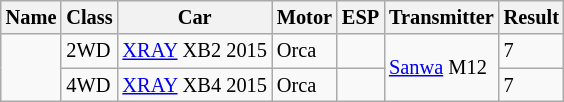<table class="wikitable" style="font-size: 85%;">
<tr>
<th>Name</th>
<th>Class</th>
<th>Car</th>
<th>Motor</th>
<th>ESP</th>
<th>Transmitter</th>
<th>Result</th>
</tr>
<tr>
<td rowspan=2></td>
<td>2WD</td>
<td><a href='#'>XRAY</a> XB2 2015</td>
<td>Orca</td>
<td></td>
<td rowspan=2><a href='#'>Sanwa</a> M12</td>
<td>7</td>
</tr>
<tr>
<td>4WD</td>
<td><a href='#'>XRAY</a> XB4 2015</td>
<td>Orca</td>
<td></td>
<td>7</td>
</tr>
</table>
